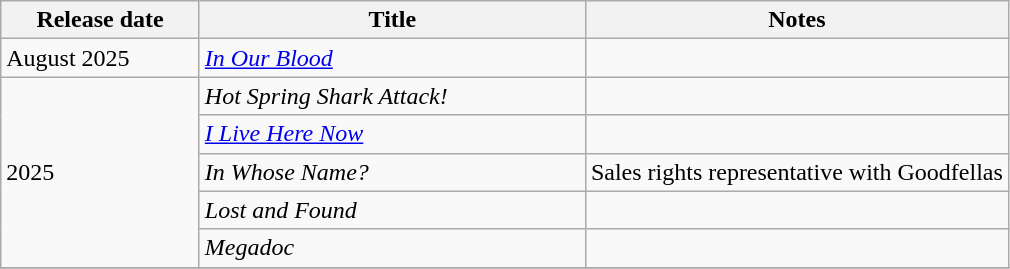<table class="wikitable sortable">
<tr>
<th style="width:125px;">Release date</th>
<th style="width:250px;">Title</th>
<th>Notes</th>
</tr>
<tr>
<td>August 2025</td>
<td><em><a href='#'>In Our Blood</a></em></td>
<td></td>
</tr>
<tr>
<td rowspan="5">2025</td>
<td><em>Hot Spring Shark Attack!</em></td>
<td></td>
</tr>
<tr>
<td><em><a href='#'>I Live Here Now</a></em></td>
<td></td>
</tr>
<tr>
<td><em>In Whose Name?</em></td>
<td>Sales rights representative with Goodfellas</td>
</tr>
<tr>
<td><em>Lost and Found</em></td>
<td></td>
</tr>
<tr>
<td><em>Megadoc</em></td>
<td></td>
</tr>
<tr>
</tr>
</table>
